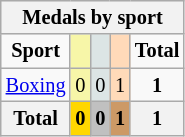<table class="wikitable" style="font-size:85%; text-align:center;">
<tr style="background:#efefef;">
<th colspan=5><strong>Medals by sport</strong></th>
</tr>
<tr>
<td><strong>Sport</strong></td>
<td style="background:#f7f6a8;"></td>
<td style="background:#dce5e5;"></td>
<td style="background:#ffdab9;"></td>
<td><strong>Total</strong></td>
</tr>
<tr>
<td><a href='#'>Boxing</a></td>
<td style="background:#F7F6A8;">0</td>
<td style="background:#DCE5E5;">0</td>
<td style="background:#FFDAB9;">1</td>
<td><strong>1</strong></td>
</tr>
<tr>
<th>Total</th>
<th style="background:gold;">0</th>
<th style="background:silver;">0</th>
<th style="background:#c96;">1</th>
<th>1</th>
</tr>
</table>
